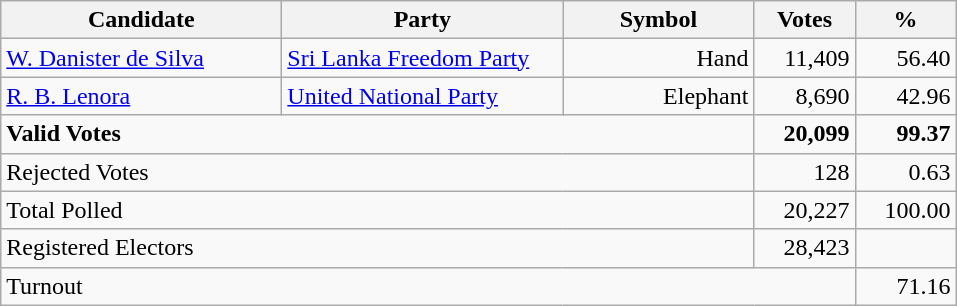<table class="wikitable" border="1" style="text-align:right;">
<tr>
<th align=left width="180">Candidate</th>
<th align=left width="180">Party</th>
<th align=left width="120">Symbol</th>
<th align=left width="60">Votes</th>
<th align=left width="60">%</th>
</tr>
<tr>
<td align=left><a href='#'>W. Danister de Silva</a></td>
<td align=left><a href='#'>Sri Lanka Freedom Party</a></td>
<td>Hand</td>
<td align=right>11,409</td>
<td align=right>56.40</td>
</tr>
<tr>
<td align=left><a href='#'>R. B. Lenora</a></td>
<td align=left><a href='#'>United National Party</a></td>
<td>Elephant</td>
<td align=right>8,690</td>
<td align=right>42.96</td>
</tr>
<tr>
<td align=left colspan=3><strong>Valid Votes</strong></td>
<td align=right><strong>20,099</strong></td>
<td align=right><strong>99.37</strong></td>
</tr>
<tr>
<td align=left colspan=3>Rejected Votes</td>
<td align=right>128</td>
<td align=right>0.63</td>
</tr>
<tr>
<td align=left colspan=3>Total Polled</td>
<td align=right>20,227</td>
<td align=right>100.00</td>
</tr>
<tr>
<td align=left colspan=3>Registered Electors</td>
<td align=right>28,423</td>
<td></td>
</tr>
<tr>
<td align=left colspan=4>Turnout</td>
<td align=right>71.16</td>
</tr>
</table>
